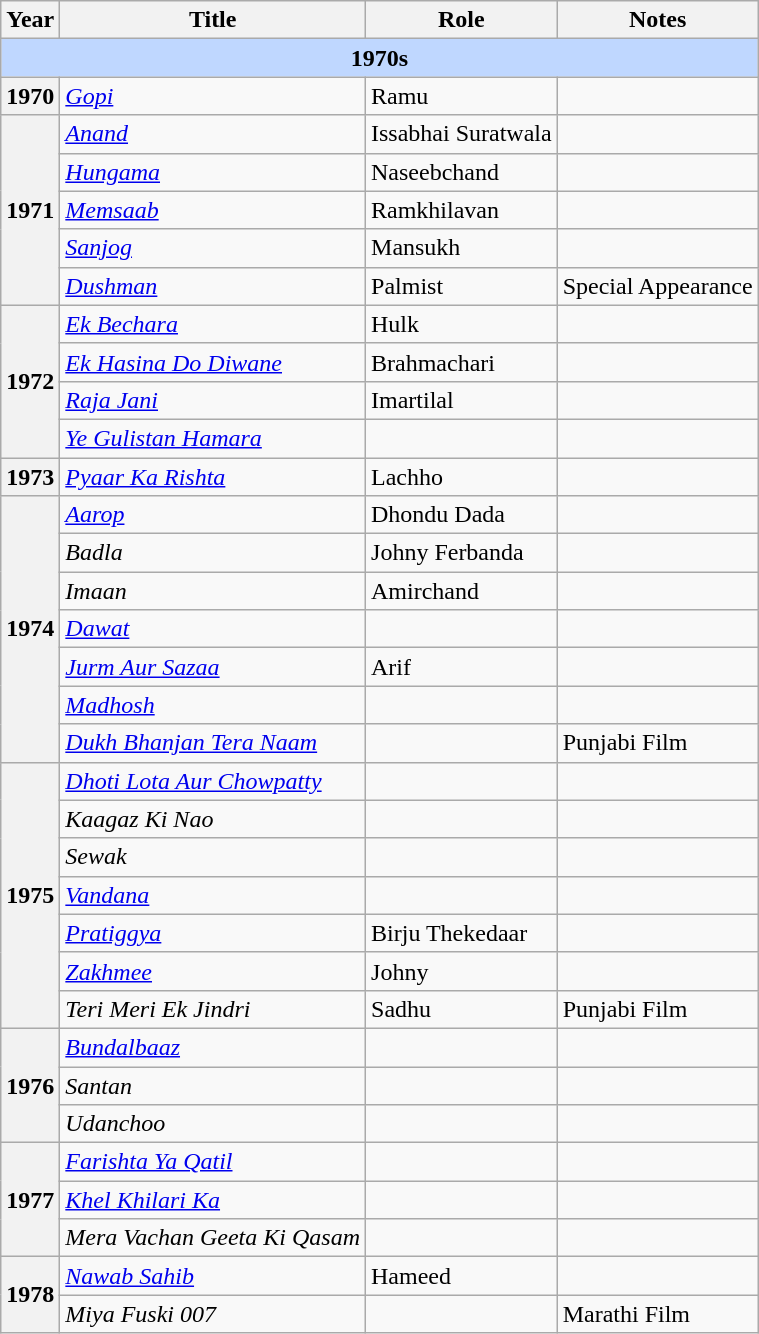<table class="wikitable">
<tr>
<th>Year</th>
<th>Title</th>
<th>Role</th>
<th>Notes</th>
</tr>
<tr>
<th colspan="4" style="background:#bfd7ff">1970s</th>
</tr>
<tr>
<th>1970</th>
<td><em><a href='#'>Gopi</a></em></td>
<td>Ramu</td>
<td></td>
</tr>
<tr>
<th rowspan="5">1971</th>
<td><em><a href='#'>Anand</a></em></td>
<td>Issabhai Suratwala</td>
<td></td>
</tr>
<tr>
<td><em><a href='#'>Hungama</a></em></td>
<td>Naseebchand</td>
<td></td>
</tr>
<tr>
<td><em><a href='#'>Memsaab</a></em></td>
<td>Ramkhilavan</td>
<td></td>
</tr>
<tr>
<td><em><a href='#'>Sanjog</a></em></td>
<td>Mansukh</td>
<td></td>
</tr>
<tr>
<td><em><a href='#'>Dushman</a></em></td>
<td>Palmist</td>
<td>Special Appearance</td>
</tr>
<tr>
<th rowspan="4">1972</th>
<td><em><a href='#'>Ek Bechara</a></em></td>
<td>Hulk</td>
<td></td>
</tr>
<tr>
<td><em><a href='#'>Ek Hasina Do Diwane</a></em></td>
<td>Brahmachari</td>
<td></td>
</tr>
<tr>
<td><em><a href='#'>Raja Jani</a></em></td>
<td>Imartilal</td>
<td></td>
</tr>
<tr>
<td><em><a href='#'>Ye Gulistan Hamara</a></em></td>
<td></td>
<td></td>
</tr>
<tr>
<th>1973</th>
<td><em><a href='#'>Pyaar Ka Rishta</a></em></td>
<td>Lachho</td>
<td></td>
</tr>
<tr>
<th rowspan="7">1974</th>
<td><em><a href='#'>Aarop</a></em></td>
<td>Dhondu Dada</td>
<td></td>
</tr>
<tr>
<td><em>Badla </em></td>
<td>Johny Ferbanda</td>
<td></td>
</tr>
<tr>
<td><em>Imaan</em></td>
<td>Amirchand</td>
<td></td>
</tr>
<tr>
<td><em><a href='#'>Dawat</a></em></td>
<td></td>
<td></td>
</tr>
<tr>
<td><em><a href='#'>Jurm Aur Sazaa</a></em></td>
<td>Arif</td>
<td></td>
</tr>
<tr>
<td><em><a href='#'>Madhosh</a></em></td>
<td></td>
<td></td>
</tr>
<tr>
<td><em><a href='#'>Dukh Bhanjan Tera Naam</a></em></td>
<td></td>
<td>Punjabi Film</td>
</tr>
<tr>
<th rowspan="7">1975</th>
<td><em><a href='#'>Dhoti Lota Aur Chowpatty</a></em></td>
<td></td>
<td></td>
</tr>
<tr>
<td><em>Kaagaz Ki Nao</em></td>
<td></td>
<td></td>
</tr>
<tr>
<td><em>Sewak</em></td>
<td></td>
<td></td>
</tr>
<tr>
<td><em><a href='#'>Vandana</a></em></td>
<td></td>
<td></td>
</tr>
<tr>
<td><em><a href='#'>Pratiggya</a></em></td>
<td>Birju Thekedaar</td>
<td></td>
</tr>
<tr>
<td><em><a href='#'>Zakhmee</a></em></td>
<td>Johny</td>
<td></td>
</tr>
<tr>
<td><em>Teri Meri Ek Jindri</em></td>
<td>Sadhu</td>
<td>Punjabi Film</td>
</tr>
<tr>
<th rowspan="3">1976</th>
<td><em><a href='#'>Bundalbaaz</a></em></td>
<td></td>
<td></td>
</tr>
<tr>
<td><em>Santan</em></td>
<td></td>
<td></td>
</tr>
<tr>
<td><em>Udanchoo</em></td>
<td></td>
<td></td>
</tr>
<tr>
<th rowspan="3">1977</th>
<td><em><a href='#'>Farishta Ya Qatil</a></em></td>
<td></td>
<td></td>
</tr>
<tr>
<td><em><a href='#'>Khel Khilari Ka</a></em></td>
<td></td>
<td></td>
</tr>
<tr>
<td><em>Mera Vachan Geeta Ki Qasam</em></td>
<td></td>
<td></td>
</tr>
<tr>
<th rowspan="2">1978</th>
<td><em><a href='#'>Nawab Sahib</a></em></td>
<td>Hameed</td>
<td></td>
</tr>
<tr>
<td><em>Miya Fuski 007</em></td>
<td></td>
<td>Marathi Film</td>
</tr>
</table>
